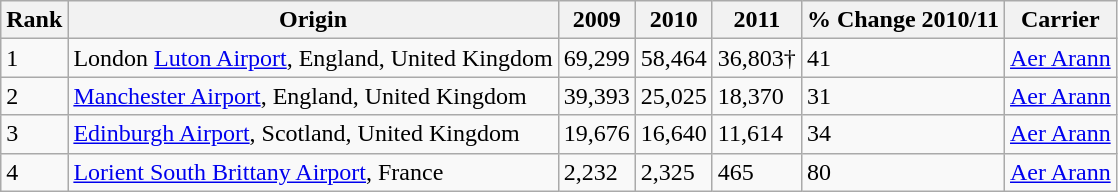<table class="wikitable sortable" style="text-align:left;">
<tr>
<th>Rank</th>
<th>Origin</th>
<th>2009</th>
<th>2010</th>
<th>2011</th>
<th>% Change 2010/11</th>
<th>Carrier</th>
</tr>
<tr>
<td>1</td>
<td>London <a href='#'>Luton Airport</a>, England, United Kingdom</td>
<td>69,299</td>
<td>58,464</td>
<td>36,803†</td>
<td>41</td>
<td><a href='#'>Aer Arann</a></td>
</tr>
<tr>
<td>2</td>
<td><a href='#'>Manchester Airport</a>, England, United Kingdom</td>
<td>39,393</td>
<td>25,025</td>
<td>18,370</td>
<td>31</td>
<td><a href='#'>Aer Arann</a></td>
</tr>
<tr>
<td>3</td>
<td><a href='#'>Edinburgh Airport</a>, Scotland, United Kingdom</td>
<td>19,676</td>
<td>16,640</td>
<td>11,614</td>
<td>34</td>
<td><a href='#'>Aer Arann</a></td>
</tr>
<tr>
<td>4</td>
<td><a href='#'>Lorient South Brittany Airport</a>, France</td>
<td>2,232</td>
<td>2,325</td>
<td>465</td>
<td>80</td>
<td><a href='#'>Aer Arann</a></td>
</tr>
</table>
